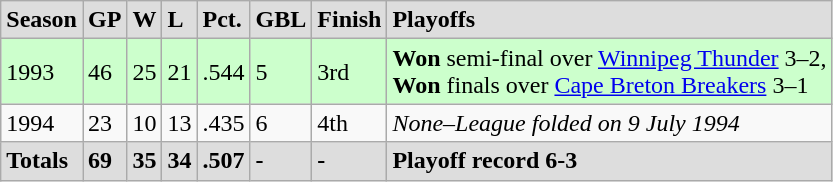<table class="wikitable">
<tr style="font-weight:bold; background:#ddd;" |>
<td>Season</td>
<td>GP</td>
<td>W</td>
<td>L</td>
<td>Pct.</td>
<td>GBL</td>
<td>Finish</td>
<td>Playoffs</td>
</tr>
<tr style="background:#CCFFCC;">
<td>1993</td>
<td>46</td>
<td>25</td>
<td>21</td>
<td>.544</td>
<td>5</td>
<td>3rd</td>
<td><strong>Won</strong> semi-final over <a href='#'>Winnipeg Thunder</a> 3–2,<br><strong>Won</strong> finals over <a href='#'>Cape Breton Breakers</a> 3–1</td>
</tr>
<tr>
<td>1994</td>
<td>23</td>
<td>10</td>
<td>13</td>
<td>.435</td>
<td>6</td>
<td>4th</td>
<td><em>None–League folded on 9 July 1994</em></td>
</tr>
<tr style="font-weight:bold; background:#ddd;">
<td>Totals</td>
<td>69</td>
<td>35</td>
<td>34</td>
<td>.507</td>
<td>-</td>
<td>-</td>
<td>Playoff record 6-3</td>
</tr>
</table>
